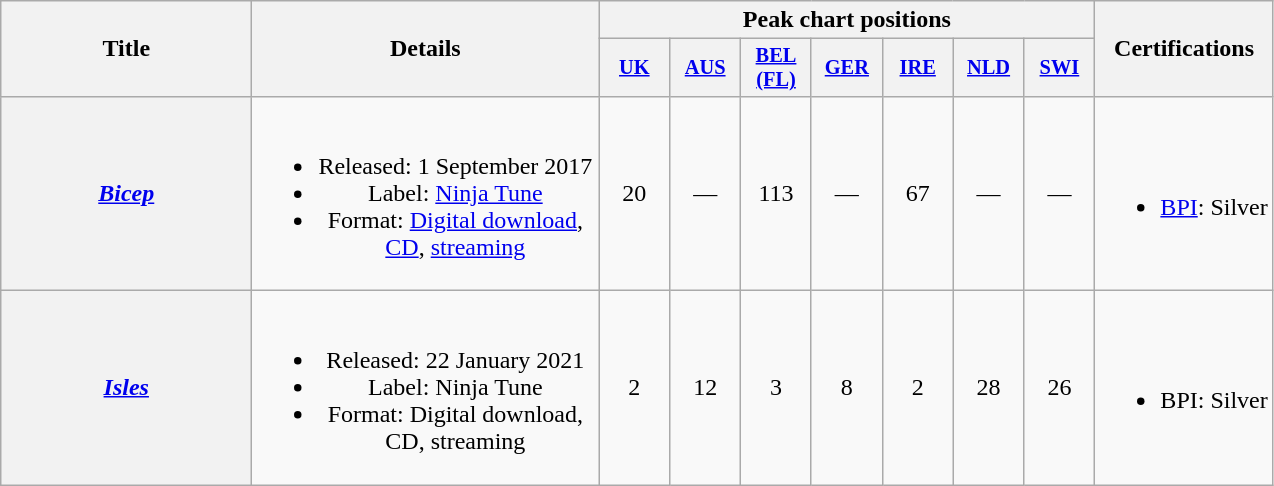<table class="wikitable plainrowheaders" style="text-align:center;">
<tr>
<th scope="col" rowspan="2" style="width:10em;">Title</th>
<th scope="col" rowspan="2" style="width:14em;">Details</th>
<th scope="col" colspan="7">Peak chart positions</th>
<th scope="col" rowspan="2">Certifications</th>
</tr>
<tr>
<th scope="col" style="width:3em;font-size:85%;"><a href='#'>UK</a><br></th>
<th scope="col" style="width:3em;font-size:85%;"><a href='#'>AUS</a><br></th>
<th scope="col" style="width:3em;font-size:85%;"><a href='#'>BEL<br>(FL)</a><br></th>
<th scope="col" style="width:3em;font-size:85%;"><a href='#'>GER</a><br></th>
<th scope="col" style="width:3em;font-size:85%;"><a href='#'>IRE</a><br></th>
<th scope="col" style="width:3em;font-size:85%;"><a href='#'>NLD</a><br></th>
<th scope="col" style="width:3em;font-size:85%;"><a href='#'>SWI</a><br></th>
</tr>
<tr>
<th scope="row"><em><a href='#'>Bicep</a></em></th>
<td><br><ul><li>Released: 1 September 2017</li><li>Label: <a href='#'>Ninja Tune</a></li><li>Format: <a href='#'>Digital download</a>, <a href='#'>CD</a>, <a href='#'>streaming</a></li></ul></td>
<td>20</td>
<td>—</td>
<td>113</td>
<td>—</td>
<td>67</td>
<td>—</td>
<td>—</td>
<td><br><ul><li><a href='#'>BPI</a>: Silver</li></ul></td>
</tr>
<tr>
<th scope="row"><em><a href='#'>Isles</a></em></th>
<td><br><ul><li>Released: 22 January 2021</li><li>Label: Ninja Tune</li><li>Format: Digital download, CD, streaming</li></ul></td>
<td>2</td>
<td>12</td>
<td>3</td>
<td>8</td>
<td>2</td>
<td>28</td>
<td>26</td>
<td><br><ul><li>BPI: Silver</li></ul></td>
</tr>
</table>
